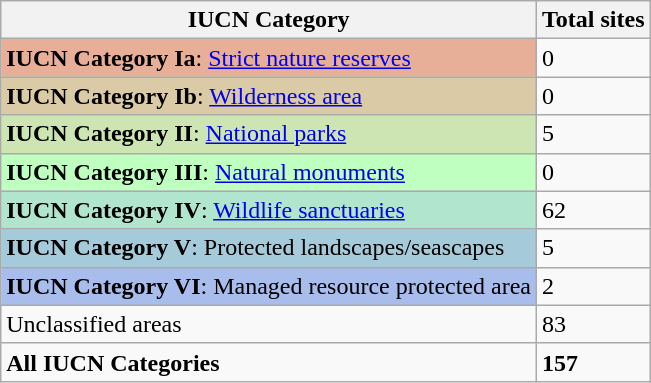<table class="wikitable">
<tr>
<th>IUCN Category</th>
<th>Total sites</th>
</tr>
<tr>
<td bgcolor="#E7AF97"><strong>IUCN Category Ia</strong>: <a href='#'>Strict nature reserves</a></td>
<td>0</td>
</tr>
<tr>
<td bgcolor="#DACAA5"><strong>IUCN Category Ib</strong>: <a href='#'>Wilderness area</a></td>
<td>0</td>
</tr>
<tr>
<td bgcolor="#CDE5B2"><strong>IUCN Category II</strong>: <a href='#'>National parks</a></td>
<td>5</td>
</tr>
<tr>
<td bgcolor="#BFFFBF"><strong>IUCN Category III</strong>: <a href='#'>Natural monuments</a></td>
<td>0</td>
</tr>
<tr>
<td bgcolor="#B2E5CD"><strong>IUCN Category IV</strong>: <a href='#'>Wildlife sanctuaries</a></td>
<td>62</td>
</tr>
<tr>
<td bgcolor="#A5CADA"><strong>IUCN Category V</strong>: Protected landscapes/seascapes</td>
<td>5</td>
</tr>
<tr>
<td bgcolor="#A8BDEC"><strong>IUCN Category VI</strong>: Managed resource protected area</td>
<td>2</td>
</tr>
<tr>
<td>Unclassified areas</td>
<td>83</td>
</tr>
<tr>
<td><strong>All IUCN Categories</strong></td>
<td><strong>157</strong></td>
</tr>
</table>
